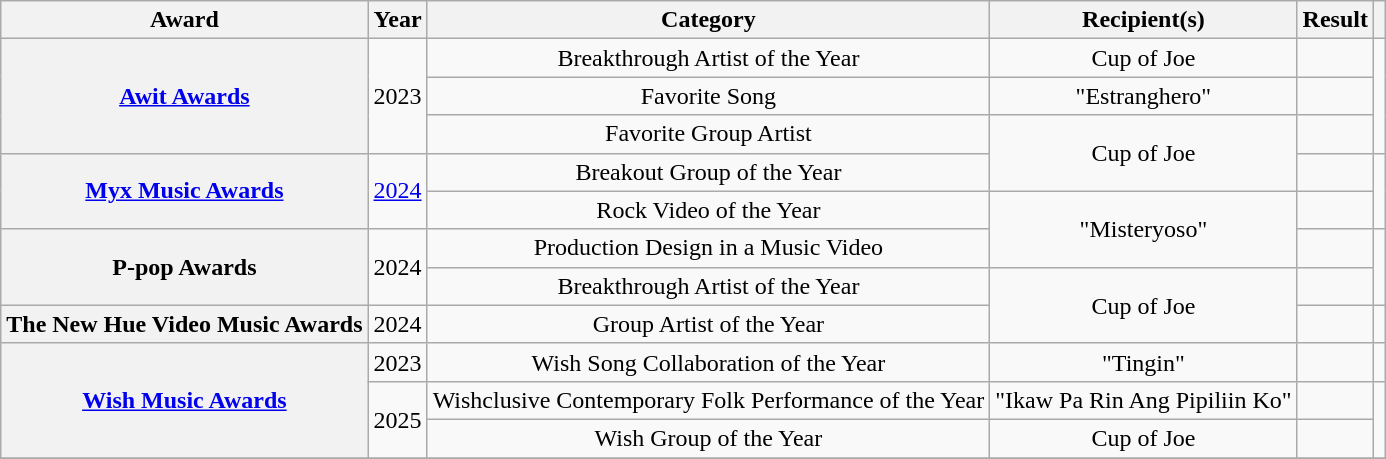<table class="wikitable sortable plainrowheaders" style="text-align:center;">
<tr>
<th scope="col">Award</th>
<th scope="col">Year</th>
<th scope="col">Category</th>
<th scope="col">Recipient(s)</th>
<th scope="col">Result</th>
<th scope="col" class="unsortable"></th>
</tr>
<tr>
<th scope="row" rowspan="3"><a href='#'>Awit Awards</a></th>
<td rowspan="3">2023</td>
<td>Breakthrough Artist of the Year</td>
<td>Cup of Joe</td>
<td></td>
<td rowspan="3"></td>
</tr>
<tr>
<td>Favorite Song</td>
<td>"Estranghero"</td>
<td></td>
</tr>
<tr>
<td>Favorite Group Artist</td>
<td rowspan="2">Cup of Joe</td>
<td></td>
</tr>
<tr>
<th scope="row" rowspan="2"><a href='#'>Myx Music Awards</a></th>
<td rowspan="2"><a href='#'>2024</a></td>
<td>Breakout Group of the Year</td>
<td></td>
<td rowspan="2"></td>
</tr>
<tr>
<td>Rock Video of the Year</td>
<td rowspan="2" align="center">"Misteryoso"</td>
<td></td>
</tr>
<tr>
<th scope="row" rowspan="2">P-pop Awards</th>
<td rowspan="2">2024</td>
<td align="center">Production Design in a Music Video</td>
<td></td>
<td rowspan="2"></td>
</tr>
<tr>
<td align="center">Breakthrough Artist of the Year</td>
<td rowspan="2" align="center">Cup of Joe</td>
<td></td>
</tr>
<tr>
<th scope="row">The New Hue Video Music Awards</th>
<td>2024</td>
<td>Group Artist of the Year</td>
<td></td>
<td></td>
</tr>
<tr>
<th scope="row" rowspan="3"><a href='#'>Wish Music Awards</a></th>
<td>2023</td>
<td>Wish Song Collaboration of the Year</td>
<td>"Tingin"</td>
<td></td>
<td></td>
</tr>
<tr>
<td rowspan="2">2025</td>
<td align="center">Wishclusive Contemporary Folk Performance of the Year</td>
<td>"Ikaw Pa Rin Ang Pipiliin Ko"</td>
<td></td>
<td rowspan="2"></td>
</tr>
<tr>
<td>Wish Group of the Year</td>
<td>Cup of Joe</td>
<td></td>
</tr>
<tr>
</tr>
</table>
